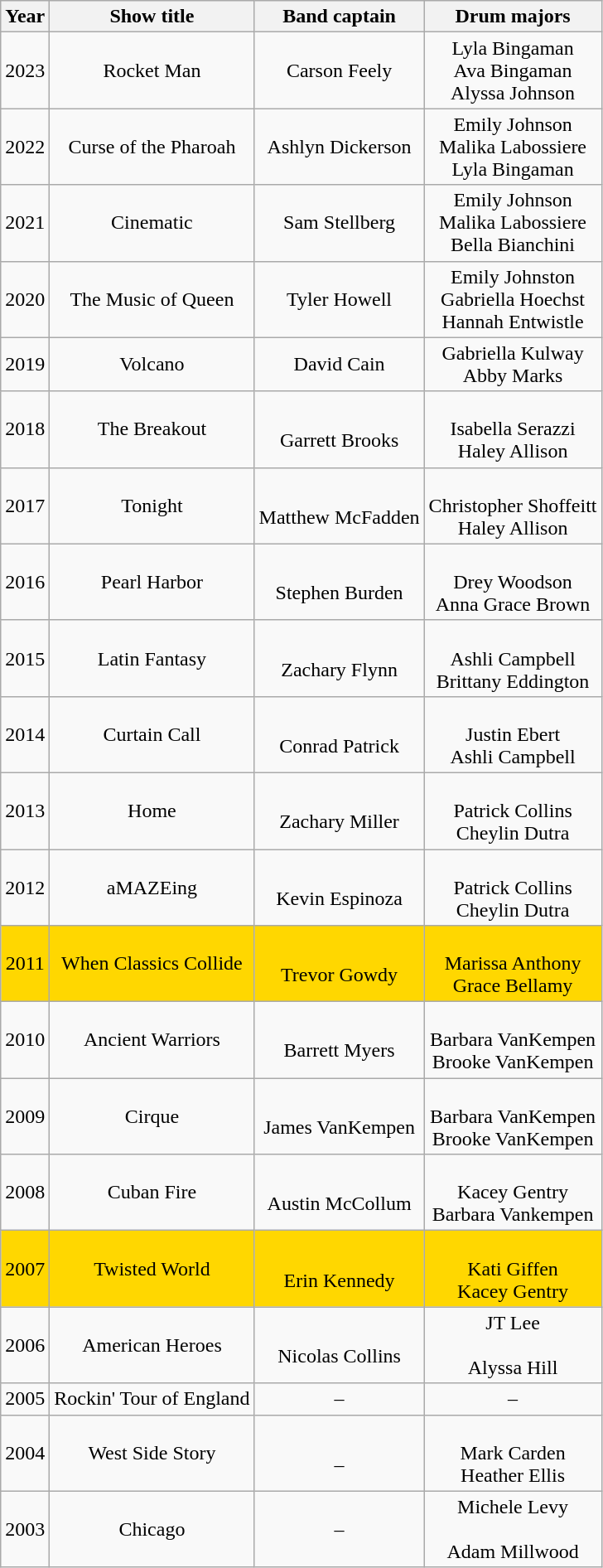<table class="wikitable" style="text-align: center">
<tr>
<th><strong>Year</strong></th>
<th><strong>Show title</strong></th>
<th><strong>Band captain</strong></th>
<th><strong>Drum majors</strong></th>
</tr>
<tr>
<td>2023</td>
<td>Rocket Man</td>
<td>Carson Feely</td>
<td>Lyla Bingaman<br>Ava Bingaman<br>Alyssa Johnson</td>
</tr>
<tr>
<td>2022</td>
<td>Curse of the Pharoah</td>
<td>Ashlyn Dickerson</td>
<td>Emily Johnson<br>Malika Labossiere<br>Lyla Bingaman</td>
</tr>
<tr>
<td>2021</td>
<td>Cinematic</td>
<td>Sam Stellberg</td>
<td>Emily Johnson<br>Malika Labossiere<br>Bella Bianchini</td>
</tr>
<tr>
<td>2020</td>
<td>The Music of Queen</td>
<td>Tyler Howell</td>
<td>Emily Johnston<br>Gabriella Hoechst<br>Hannah Entwistle</td>
</tr>
<tr>
<td>2019</td>
<td>Volcano</td>
<td>David Cain</td>
<td>Gabriella Kulway<br>Abby Marks</td>
</tr>
<tr>
<td>2018</td>
<td>The Breakout</td>
<td><br>Garrett Brooks</td>
<td><br>Isabella Serazzi<br>
Haley Allison</td>
</tr>
<tr>
<td>2017</td>
<td>Tonight</td>
<td><br>Matthew McFadden</td>
<td><br>Christopher Shoffeitt<br>
Haley Allison</td>
</tr>
<tr>
<td>2016</td>
<td>Pearl Harbor</td>
<td><br>Stephen Burden</td>
<td><br>Drey Woodson<br>
Anna Grace Brown</td>
</tr>
<tr>
<td>2015</td>
<td>Latin Fantasy</td>
<td><br>Zachary Flynn</td>
<td><br>Ashli Campbell<br>
Brittany Eddington</td>
</tr>
<tr>
<td>2014</td>
<td>Curtain Call</td>
<td><br>Conrad Patrick</td>
<td><br>Justin Ebert<br>
Ashli Campbell</td>
</tr>
<tr>
<td>2013</td>
<td>Home</td>
<td><br>Zachary Miller</td>
<td><br>Patrick Collins<br>
Cheylin Dutra</td>
</tr>
<tr>
<td>2012</td>
<td>aMAZEing</td>
<td><br>Kevin Espinoza</td>
<td><br>Patrick Collins<br>
Cheylin Dutra</td>
</tr>
<tr ! style="background: #FFD700;" |>
<td>2011</td>
<td>When Classics Collide</td>
<td><br>Trevor Gowdy</td>
<td><br>Marissa Anthony<br>
Grace Bellamy</td>
</tr>
<tr>
<td>2010</td>
<td>Ancient Warriors</td>
<td><br>Barrett Myers</td>
<td><br>Barbara VanKempen<br>
Brooke VanKempen</td>
</tr>
<tr>
<td>2009</td>
<td>Cirque</td>
<td><br>James VanKempen</td>
<td><br>Barbara VanKempen<br>
Brooke VanKempen</td>
</tr>
<tr>
<td>2008</td>
<td>Cuban Fire</td>
<td><br>Austin McCollum</td>
<td><br>Kacey Gentry<br>
Barbara Vankempen</td>
</tr>
<tr ! style="background: #FFD700;" |>
<td>2007</td>
<td>Twisted World</td>
<td><br>Erin Kennedy</td>
<td><br>Kati Giffen<br>
Kacey Gentry</td>
</tr>
<tr>
<td>2006</td>
<td>American Heroes</td>
<td><br>Nicolas Collins</td>
<td>JT Lee <br><br>Alyssa Hill</td>
</tr>
<tr>
<td>2005</td>
<td>Rockin' Tour of England</td>
<td>–</td>
<td>–</td>
</tr>
<tr>
<td>2004</td>
<td>West Side Story</td>
<td><br>–</td>
<td><br>Mark Carden <br>
Heather Ellis</td>
</tr>
<tr>
<td>2003</td>
<td>Chicago</td>
<td>–</td>
<td>Michele Levy <br><br>Adam Millwood</td>
</tr>
</table>
